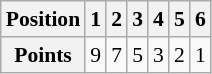<table class="wikitable" style="font-size: 90%;">
<tr>
<th>Position</th>
<th>1</th>
<th>2</th>
<th>3</th>
<th>4</th>
<th>5</th>
<th>6</th>
</tr>
<tr>
<th>Points</th>
<td>9</td>
<td>7</td>
<td>5</td>
<td>3</td>
<td>2</td>
<td>1</td>
</tr>
</table>
